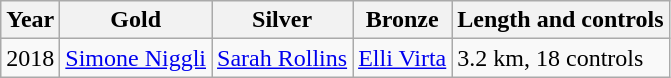<table class="wikitable">
<tr>
<th>Year</th>
<th>Gold</th>
<th>Silver</th>
<th>Bronze</th>
<th>Length and controls</th>
</tr>
<tr>
<td>2018</td>
<td> <a href='#'>Simone Niggli</a></td>
<td> <a href='#'>Sarah Rollins</a></td>
<td> <a href='#'>Elli Virta</a></td>
<td>3.2 km, 18 controls</td>
</tr>
</table>
